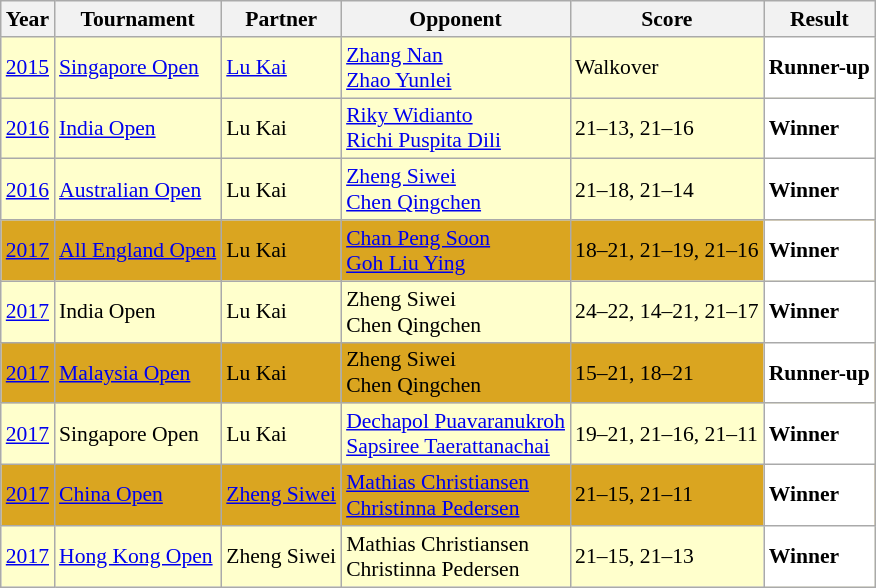<table class="sortable wikitable" style="font-size: 90%">
<tr>
<th>Year</th>
<th>Tournament</th>
<th>Partner</th>
<th>Opponent</th>
<th>Score</th>
<th>Result</th>
</tr>
<tr style="background:#FFFFCC">
<td align="center"><a href='#'>2015</a></td>
<td align="left"><a href='#'>Singapore Open</a></td>
<td align="left"> <a href='#'>Lu Kai</a></td>
<td align="left"> <a href='#'>Zhang Nan</a><br> <a href='#'>Zhao Yunlei</a></td>
<td align="left">Walkover</td>
<td style="text-align:left; background:white"> <strong>Runner-up</strong></td>
</tr>
<tr style="background:#FFFFCC">
<td align="center"><a href='#'>2016</a></td>
<td align="left"><a href='#'>India Open</a></td>
<td align="left"> Lu Kai</td>
<td align="left"> <a href='#'>Riky Widianto</a><br> <a href='#'>Richi Puspita Dili</a></td>
<td align="left">21–13, 21–16</td>
<td style="text-align:left; background:white"> <strong>Winner</strong></td>
</tr>
<tr style="background:#FFFFCC">
<td align="center"><a href='#'>2016</a></td>
<td align="left"><a href='#'>Australian Open</a></td>
<td align="left"> Lu Kai</td>
<td align="left"> <a href='#'>Zheng Siwei</a><br> <a href='#'>Chen Qingchen</a></td>
<td align="left">21–18, 21–14</td>
<td style="text-align:left; background:white"> <strong>Winner</strong></td>
</tr>
<tr style="background:#DAA520">
<td align="center"><a href='#'>2017</a></td>
<td align="left"><a href='#'>All England Open</a></td>
<td align="left"> Lu Kai</td>
<td align="left"> <a href='#'>Chan Peng Soon</a><br> <a href='#'>Goh Liu Ying</a></td>
<td align="left">18–21, 21–19, 21–16</td>
<td style="text-align:left; background:white"> <strong>Winner</strong></td>
</tr>
<tr style="background:#FFFFCC">
<td align="center"><a href='#'>2017</a></td>
<td align="left">India Open</td>
<td align="left"> Lu Kai</td>
<td align="left"> Zheng Siwei<br> Chen Qingchen</td>
<td align="left">24–22, 14–21, 21–17</td>
<td style="text-align:left; background:white"> <strong>Winner</strong></td>
</tr>
<tr style="background:#DAA520">
<td align="center"><a href='#'>2017</a></td>
<td align="left"><a href='#'>Malaysia Open</a></td>
<td align="left"> Lu Kai</td>
<td align="left"> Zheng Siwei<br> Chen Qingchen</td>
<td align="left">15–21, 18–21</td>
<td style="text-align:left; background:white"> <strong>Runner-up</strong></td>
</tr>
<tr style="background:#FFFFCC">
<td align="center"><a href='#'>2017</a></td>
<td align="left">Singapore Open</td>
<td align="left"> Lu Kai</td>
<td align="left"> <a href='#'>Dechapol Puavaranukroh</a><br> <a href='#'>Sapsiree Taerattanachai</a></td>
<td align="left">19–21, 21–16, 21–11</td>
<td style="text-align:left; background:white"> <strong>Winner</strong></td>
</tr>
<tr style="background:#DAA520">
<td align="center"><a href='#'>2017</a></td>
<td align="left"><a href='#'>China Open</a></td>
<td align="left"> <a href='#'>Zheng Siwei</a></td>
<td align="left"> <a href='#'>Mathias Christiansen</a><br> <a href='#'>Christinna Pedersen</a></td>
<td align="left">21–15, 21–11</td>
<td style="text-align:left; background:white"> <strong>Winner</strong></td>
</tr>
<tr style="background:#FFFFCC">
<td align="center"><a href='#'>2017</a></td>
<td align="left"><a href='#'>Hong Kong Open</a></td>
<td align="left"> Zheng Siwei</td>
<td align="left"> Mathias Christiansen<br> Christinna Pedersen</td>
<td align="left">21–15, 21–13</td>
<td style="text-align:left; background:white"> <strong>Winner</strong></td>
</tr>
</table>
